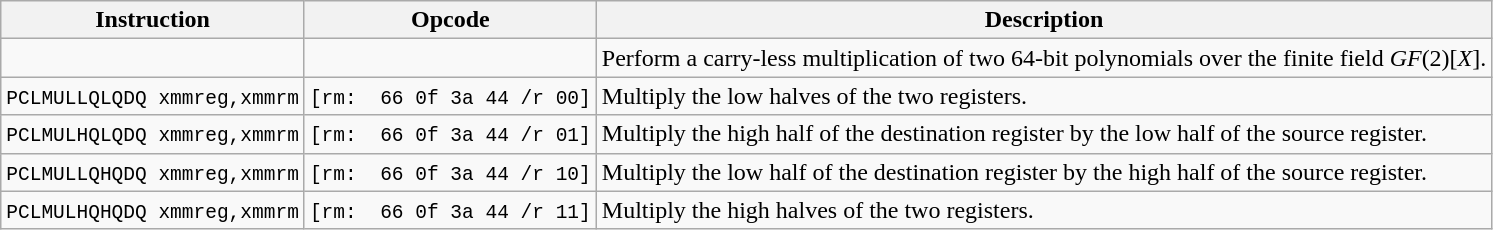<table class="wikitable">
<tr>
<th>Instruction</th>
<th>Opcode</th>
<th>Description</th>
</tr>
<tr>
<td></td>
<td></td>
<td>Perform a carry-less multiplication of two 64-bit polynomials over the finite field <em>GF</em>(2)[<em>X</em>].</td>
</tr>
<tr>
<td><code>PCLMULLQLQDQ xmmreg,xmmrm</code></td>
<td><code>[rm:  66 0f 3a 44 /r 00]</code></td>
<td>Multiply the low halves of the two registers.</td>
</tr>
<tr>
<td><code>PCLMULHQLQDQ xmmreg,xmmrm</code></td>
<td><code>[rm:  66 0f 3a 44 /r 01]</code></td>
<td>Multiply the high half of the destination register by the low half of the source register.</td>
</tr>
<tr>
<td><code>PCLMULLQHQDQ xmmreg,xmmrm</code></td>
<td><code>[rm:  66 0f 3a 44 /r 10]</code></td>
<td>Multiply the low half of the destination register by the high half of the source register.</td>
</tr>
<tr>
<td><code>PCLMULHQHQDQ xmmreg,xmmrm</code></td>
<td><code>[rm:  66 0f 3a 44 /r 11]</code></td>
<td>Multiply the high halves of the two registers.</td>
</tr>
</table>
